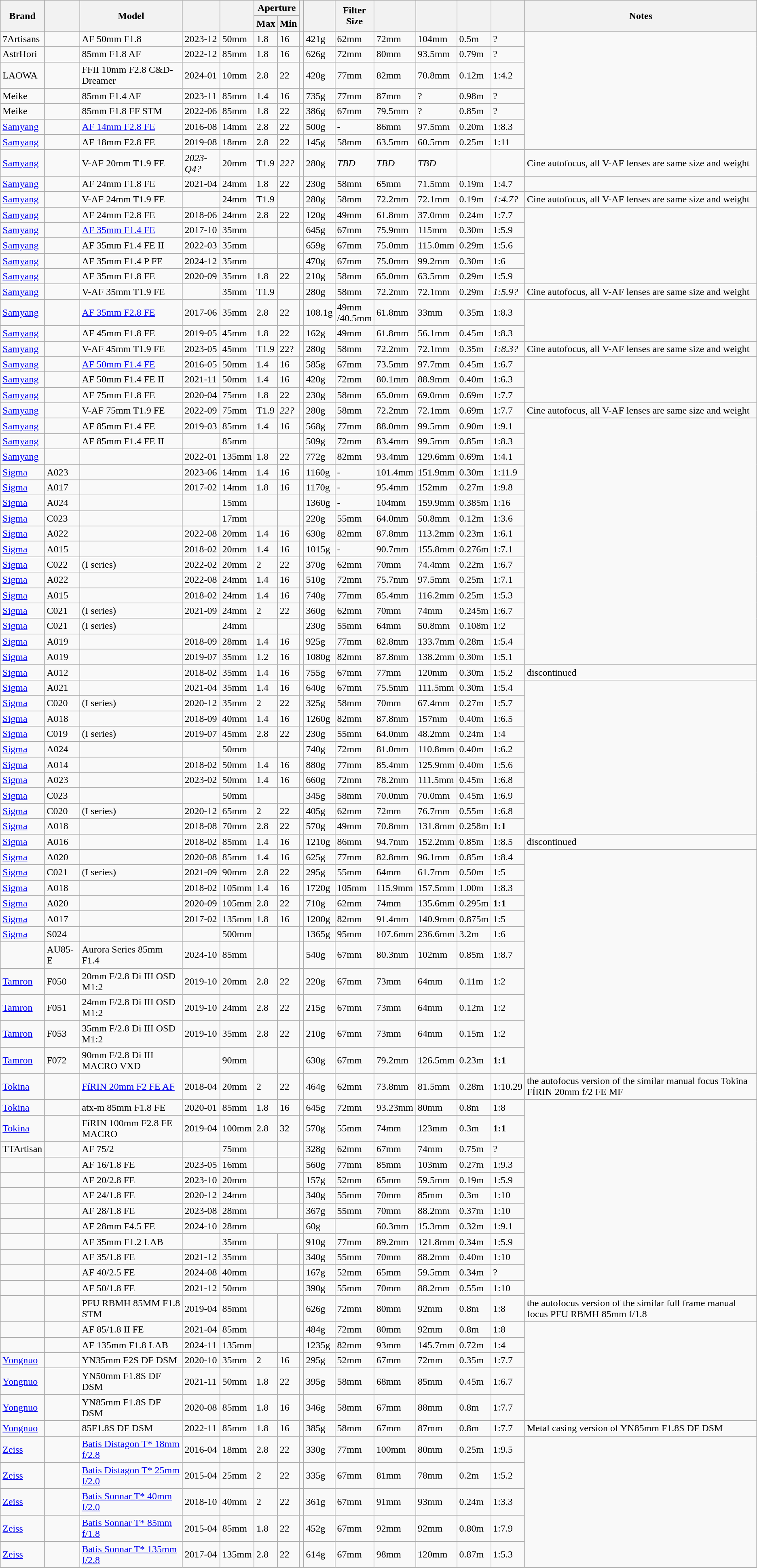<table class="wikitable sortable" style="text-align:left">
<tr>
<th rowspan=2>Brand</th>
<th rowspan=2></th>
<th rowspan=2>Model</th>
<th rowspan=2></th>
<th rowspan=2></th>
<th colspan=2>Aperture</th>
<th rowspan=2></th>
<th rowspan=2></th>
<th rowspan=2>Filter<br>Size</th>
<th rowspan=2></th>
<th rowspan=2></th>
<th rowspan=2></th>
<th rowspan=2></th>
<th rowspan=2>Notes</th>
</tr>
<tr>
<th>Max</th>
<th>Min</th>
</tr>
<tr>
<td>7Artisans</td>
<td></td>
<td>AF 50mm F1.8</td>
<td>2023-12</td>
<td>50mm</td>
<td>1.8</td>
<td>16</td>
<td></td>
<td>421g</td>
<td>62mm</td>
<td>72mm</td>
<td>104mm</td>
<td>0.5m</td>
<td>?</td>
</tr>
<tr>
<td>AstrHori</td>
<td></td>
<td>85mm F1.8 AF</td>
<td>2022-12</td>
<td>85mm</td>
<td>1.8</td>
<td>16</td>
<td></td>
<td>626g</td>
<td>72mm</td>
<td>80mm</td>
<td>93.5mm</td>
<td>0.79m</td>
<td>?</td>
</tr>
<tr>
<td>LAOWA</td>
<td></td>
<td>FFII 10mm F2.8 C&D-Dreamer</td>
<td>2024-01</td>
<td>10mm</td>
<td>2.8</td>
<td>22</td>
<td></td>
<td>420g</td>
<td>77mm</td>
<td>82mm</td>
<td>70.8mm</td>
<td>0.12m</td>
<td>1:4.2</td>
</tr>
<tr>
<td>Meike</td>
<td></td>
<td>85mm F1.4 AF</td>
<td>2023-11</td>
<td>85mm</td>
<td>1.4</td>
<td>16</td>
<td></td>
<td>735g</td>
<td>77mm</td>
<td>87mm</td>
<td>?</td>
<td>0.98m</td>
<td>?</td>
</tr>
<tr>
<td>Meike</td>
<td></td>
<td>85mm F1.8 FF STM</td>
<td>2022-06</td>
<td>85mm</td>
<td>1.8</td>
<td>22</td>
<td></td>
<td>386g</td>
<td>67mm</td>
<td>79.5mm</td>
<td>?</td>
<td>0.85m</td>
<td>?</td>
</tr>
<tr>
<td><a href='#'>Samyang</a></td>
<td></td>
<td><a href='#'>AF 14mm F2.8 FE</a></td>
<td>2016-08</td>
<td>14mm</td>
<td>2.8</td>
<td>22</td>
<td></td>
<td>500g</td>
<td>-</td>
<td>86mm</td>
<td>97.5mm</td>
<td>0.20m</td>
<td>1:8.3</td>
</tr>
<tr>
<td><a href='#'>Samyang</a></td>
<td></td>
<td>AF 18mm F2.8 FE</td>
<td>2019-08</td>
<td>18mm</td>
<td>2.8</td>
<td>22</td>
<td></td>
<td>145g</td>
<td>58mm</td>
<td>63.5mm</td>
<td>60.5mm</td>
<td>0.25m</td>
<td>1:11</td>
</tr>
<tr>
<td><a href='#'>Samyang</a></td>
<td></td>
<td>V-AF 20mm T1.9 FE</td>
<td><em>2023-Q4?</em></td>
<td>20mm</td>
<td>T1.9</td>
<td><em>22?</em></td>
<td></td>
<td>280g</td>
<td><em>TBD</em></td>
<td><em>TBD</em></td>
<td><em>TBD</em></td>
<td></td>
<td></td>
<td>Cine autofocus, all V-AF lenses are same size and weight</td>
</tr>
<tr>
<td><a href='#'>Samyang</a></td>
<td></td>
<td>AF 24mm F1.8 FE</td>
<td>2021-04</td>
<td>24mm</td>
<td>1.8</td>
<td>22</td>
<td></td>
<td>230g</td>
<td>58mm</td>
<td>65mm</td>
<td>71.5mm</td>
<td>0.19m</td>
<td>1:4.7</td>
</tr>
<tr>
<td><a href='#'>Samyang</a></td>
<td></td>
<td>V-AF 24mm T1.9 FE</td>
<td></td>
<td>24mm</td>
<td>T1.9</td>
<td></td>
<td></td>
<td>280g</td>
<td>58mm</td>
<td>72.2mm</td>
<td>72.1mm</td>
<td>0.19m</td>
<td><em>1:4.7?</em></td>
<td>Cine autofocus, all V-AF lenses are same size and weight</td>
</tr>
<tr>
<td><a href='#'>Samyang</a></td>
<td></td>
<td>AF 24mm F2.8 FE</td>
<td>2018-06</td>
<td>24mm</td>
<td>2.8</td>
<td>22</td>
<td></td>
<td>120g</td>
<td>49mm</td>
<td>61.8mm</td>
<td>37.0mm</td>
<td>0.24m</td>
<td>1:7.7</td>
</tr>
<tr>
<td><a href='#'>Samyang</a></td>
<td></td>
<td><a href='#'>AF 35mm F1.4 FE</a></td>
<td>2017-10</td>
<td>35mm</td>
<td></td>
<td></td>
<td></td>
<td>645g</td>
<td>67mm</td>
<td>75.9mm</td>
<td>115mm</td>
<td>0.30m</td>
<td>1:5.9</td>
</tr>
<tr>
<td><a href='#'>Samyang</a></td>
<td></td>
<td>AF 35mm F1.4 FE II</td>
<td>2022-03</td>
<td>35mm</td>
<td></td>
<td></td>
<td></td>
<td>659g</td>
<td>67mm</td>
<td>75.0mm</td>
<td>115.0mm</td>
<td>0.29m</td>
<td>1:5.6</td>
</tr>
<tr>
<td><a href='#'>Samyang</a></td>
<td></td>
<td>AF 35mm F1.4 P FE</td>
<td>2024-12</td>
<td>35mm</td>
<td></td>
<td></td>
<td></td>
<td>470g</td>
<td>67mm</td>
<td>75.0mm</td>
<td>99.2mm</td>
<td>0.30m</td>
<td>1:6</td>
</tr>
<tr>
<td><a href='#'>Samyang</a></td>
<td></td>
<td>AF 35mm F1.8 FE</td>
<td>2020-09</td>
<td>35mm</td>
<td>1.8</td>
<td>22</td>
<td></td>
<td>210g</td>
<td>58mm</td>
<td>65.0mm</td>
<td>63.5mm</td>
<td>0.29m</td>
<td>1:5.9</td>
</tr>
<tr>
<td><a href='#'>Samyang</a></td>
<td></td>
<td>V-AF 35mm T1.9 FE</td>
<td></td>
<td>35mm</td>
<td>T1.9</td>
<td></td>
<td></td>
<td>280g</td>
<td>58mm</td>
<td>72.2mm</td>
<td>72.1mm</td>
<td>0.29m</td>
<td><em>1:5.9?</em></td>
<td>Cine autofocus, all V-AF lenses are same size and weight</td>
</tr>
<tr>
<td><a href='#'>Samyang</a></td>
<td></td>
<td><a href='#'>AF 35mm F2.8 FE</a></td>
<td>2017-06</td>
<td>35mm</td>
<td>2.8</td>
<td>22</td>
<td></td>
<td>108.1g</td>
<td>49mm<br>/40.5mm</td>
<td>61.8mm</td>
<td>33mm</td>
<td>0.35m</td>
<td>1:8.3</td>
</tr>
<tr>
<td><a href='#'>Samyang</a></td>
<td></td>
<td>AF 45mm F1.8 FE</td>
<td>2019-05</td>
<td>45mm</td>
<td>1.8</td>
<td>22</td>
<td></td>
<td>162g</td>
<td>49mm</td>
<td>61.8mm</td>
<td>56.1mm</td>
<td>0.45m</td>
<td>1:8.3</td>
</tr>
<tr>
<td><a href='#'>Samyang</a></td>
<td></td>
<td>V-AF 45mm T1.9 FE</td>
<td>2023-05</td>
<td>45mm</td>
<td>T1.9</td>
<td>22?</td>
<td></td>
<td>280g</td>
<td>58mm</td>
<td>72.2mm</td>
<td>72.1mm</td>
<td>0.35m</td>
<td><em>1:8.3?</em></td>
<td>Cine autofocus, all V-AF lenses are same size and weight</td>
</tr>
<tr>
<td><a href='#'>Samyang</a></td>
<td></td>
<td><a href='#'>AF 50mm F1.4 FE</a></td>
<td>2016-05</td>
<td>50mm</td>
<td>1.4</td>
<td>16</td>
<td></td>
<td>585g</td>
<td>67mm</td>
<td>73.5mm</td>
<td>97.7mm</td>
<td>0.45m</td>
<td>1:6.7</td>
</tr>
<tr>
<td><a href='#'>Samyang</a></td>
<td></td>
<td>AF 50mm F1.4 FE II</td>
<td>2021-11</td>
<td>50mm</td>
<td>1.4</td>
<td>16</td>
<td></td>
<td>420g</td>
<td>72mm</td>
<td>80.1mm</td>
<td>88.9mm</td>
<td>0.40m</td>
<td>1:6.3</td>
</tr>
<tr>
<td><a href='#'>Samyang</a></td>
<td></td>
<td>AF 75mm F1.8 FE</td>
<td>2020-04</td>
<td>75mm</td>
<td>1.8</td>
<td>22</td>
<td></td>
<td>230g</td>
<td>58mm</td>
<td>65.0mm</td>
<td>69.0mm</td>
<td>0.69m</td>
<td>1:7.7</td>
</tr>
<tr>
<td><a href='#'>Samyang</a></td>
<td></td>
<td>V-AF 75mm T1.9 FE</td>
<td>2022-09</td>
<td>75mm</td>
<td>T1.9</td>
<td><em>22?</em></td>
<td></td>
<td>280g</td>
<td>58mm</td>
<td>72.2mm</td>
<td>72.1mm</td>
<td>0.69m</td>
<td>1:7.7</td>
<td>Cine autofocus, all V-AF lenses are same size and weight</td>
</tr>
<tr>
<td><a href='#'>Samyang</a></td>
<td></td>
<td>AF 85mm F1.4 FE</td>
<td>2019-03</td>
<td>85mm</td>
<td>1.4</td>
<td>16</td>
<td></td>
<td>568g</td>
<td>77mm</td>
<td>88.0mm</td>
<td>99.5mm</td>
<td>0.90m</td>
<td>1:9.1</td>
</tr>
<tr>
<td><a href='#'>Samyang</a></td>
<td></td>
<td>AF 85mm F1.4 FE II</td>
<td></td>
<td>85mm</td>
<td></td>
<td></td>
<td></td>
<td>509g</td>
<td>72mm</td>
<td>83.4mm</td>
<td>99.5mm</td>
<td>0.85m</td>
<td>1:8.3</td>
</tr>
<tr>
<td><a href='#'>Samyang</a></td>
<td></td>
<td></td>
<td>2022-01</td>
<td>135mm</td>
<td>1.8</td>
<td>22</td>
<td></td>
<td>772g</td>
<td>82mm</td>
<td>93.4mm</td>
<td>129.6mm</td>
<td>0.69m</td>
<td>1:4.1</td>
</tr>
<tr>
<td><a href='#'>Sigma</a></td>
<td>A023</td>
<td></td>
<td>2023-06</td>
<td>14mm</td>
<td>1.4</td>
<td>16</td>
<td></td>
<td>1160g</td>
<td>-</td>
<td>101.4mm</td>
<td>151.9mm</td>
<td>0.30m</td>
<td>1:11.9</td>
</tr>
<tr>
<td><a href='#'>Sigma</a></td>
<td>A017</td>
<td></td>
<td>2017-02</td>
<td>14mm</td>
<td>1.8</td>
<td>16</td>
<td></td>
<td>1170g</td>
<td>-</td>
<td>95.4mm</td>
<td>152mm</td>
<td>0.27m</td>
<td>1:9.8</td>
</tr>
<tr>
<td><a href='#'>Sigma</a></td>
<td>A024</td>
<td></td>
<td></td>
<td>15mm</td>
<td></td>
<td></td>
<td></td>
<td>1360g</td>
<td>-</td>
<td>104mm</td>
<td>159.9mm</td>
<td>0.385m</td>
<td>1:16</td>
</tr>
<tr>
<td><a href='#'>Sigma</a></td>
<td>C023</td>
<td></td>
<td></td>
<td>17mm</td>
<td></td>
<td></td>
<td></td>
<td>220g</td>
<td>55mm</td>
<td>64.0mm</td>
<td>50.8mm</td>
<td>0.12m</td>
<td>1:3.6</td>
</tr>
<tr>
<td><a href='#'>Sigma</a></td>
<td>A022</td>
<td></td>
<td>2022-08</td>
<td>20mm</td>
<td>1.4</td>
<td>16</td>
<td></td>
<td>630g</td>
<td>82mm</td>
<td>87.8mm</td>
<td>113.2mm</td>
<td>0.23m</td>
<td>1:6.1</td>
</tr>
<tr>
<td><a href='#'>Sigma</a></td>
<td>A015</td>
<td></td>
<td>2018-02</td>
<td>20mm</td>
<td>1.4</td>
<td>16</td>
<td></td>
<td>1015g</td>
<td>-</td>
<td>90.7mm</td>
<td>155.8mm</td>
<td>0.276m</td>
<td>1:7.1</td>
</tr>
<tr>
<td><a href='#'>Sigma</a></td>
<td>C022</td>
<td> (I series)</td>
<td>2022-02</td>
<td>20mm</td>
<td>2</td>
<td>22</td>
<td></td>
<td>370g</td>
<td>62mm</td>
<td>70mm</td>
<td>74.4mm</td>
<td>0.22m</td>
<td>1:6.7</td>
</tr>
<tr>
<td><a href='#'>Sigma</a></td>
<td>A022</td>
<td></td>
<td>2022-08</td>
<td>24mm</td>
<td>1.4</td>
<td>16</td>
<td></td>
<td>510g</td>
<td>72mm</td>
<td>75.7mm</td>
<td>97.5mm</td>
<td>0.25m</td>
<td>1:7.1</td>
</tr>
<tr>
<td><a href='#'>Sigma</a></td>
<td>A015</td>
<td></td>
<td>2018-02</td>
<td>24mm</td>
<td>1.4</td>
<td>16</td>
<td></td>
<td>740g</td>
<td>77mm</td>
<td>85.4mm</td>
<td>116.2mm</td>
<td>0.25m</td>
<td>1:5.3</td>
</tr>
<tr>
<td><a href='#'>Sigma</a></td>
<td>C021</td>
<td> (I series)</td>
<td>2021-09</td>
<td>24mm</td>
<td>2</td>
<td>22</td>
<td></td>
<td>360g</td>
<td>62mm</td>
<td>70mm</td>
<td>74mm</td>
<td>0.245m</td>
<td>1:6.7</td>
</tr>
<tr>
<td><a href='#'>Sigma</a></td>
<td>C021</td>
<td> (I series)</td>
<td></td>
<td>24mm</td>
<td></td>
<td></td>
<td></td>
<td>230g</td>
<td>55mm</td>
<td>64mm</td>
<td>50.8mm</td>
<td>0.108m</td>
<td>1:2</td>
</tr>
<tr>
<td><a href='#'>Sigma</a></td>
<td>A019</td>
<td></td>
<td>2018-09</td>
<td>28mm</td>
<td>1.4</td>
<td>16</td>
<td></td>
<td>925g</td>
<td>77mm</td>
<td>82.8mm</td>
<td>133.7mm</td>
<td>0.28m</td>
<td>1:5.4</td>
</tr>
<tr>
<td><a href='#'>Sigma</a></td>
<td>A019</td>
<td></td>
<td>2019-07</td>
<td>35mm</td>
<td>1.2</td>
<td>16</td>
<td></td>
<td>1080g</td>
<td>82mm</td>
<td>87.8mm</td>
<td>138.2mm</td>
<td>0.30m</td>
<td>1:5.1</td>
</tr>
<tr>
<td><a href='#'>Sigma</a></td>
<td>A012</td>
<td></td>
<td>2018-02</td>
<td>35mm</td>
<td>1.4</td>
<td>16</td>
<td></td>
<td>755g</td>
<td>67mm</td>
<td>77mm</td>
<td>120mm</td>
<td>0.30m</td>
<td>1:5.2</td>
<td>discontinued</td>
</tr>
<tr>
<td><a href='#'>Sigma</a></td>
<td>A021</td>
<td></td>
<td>2021-04</td>
<td>35mm</td>
<td>1.4</td>
<td>16</td>
<td></td>
<td>640g</td>
<td>67mm</td>
<td>75.5mm</td>
<td>111.5mm</td>
<td>0.30m</td>
<td>1:5.4</td>
</tr>
<tr>
<td><a href='#'>Sigma</a></td>
<td>C020</td>
<td> (I series)</td>
<td>2020-12</td>
<td>35mm</td>
<td>2</td>
<td>22</td>
<td></td>
<td>325g</td>
<td>58mm</td>
<td>70mm</td>
<td>67.4mm</td>
<td>0.27m</td>
<td>1:5.7</td>
</tr>
<tr>
<td><a href='#'>Sigma</a></td>
<td>A018</td>
<td></td>
<td>2018-09</td>
<td>40mm</td>
<td>1.4</td>
<td>16</td>
<td></td>
<td>1260g</td>
<td>82mm</td>
<td>87.8mm</td>
<td>157mm</td>
<td>0.40m</td>
<td>1:6.5</td>
</tr>
<tr>
<td><a href='#'>Sigma</a></td>
<td>C019</td>
<td> (I series)</td>
<td>2019-07</td>
<td>45mm</td>
<td>2.8</td>
<td>22</td>
<td></td>
<td>230g</td>
<td>55mm</td>
<td>64.0mm</td>
<td>48.2mm</td>
<td>0.24m</td>
<td>1:4</td>
</tr>
<tr>
<td><a href='#'>Sigma</a></td>
<td>A024</td>
<td></td>
<td></td>
<td>50mm</td>
<td></td>
<td></td>
<td></td>
<td>740g</td>
<td>72mm</td>
<td>81.0mm</td>
<td>110.8mm</td>
<td>0.40m</td>
<td>1:6.2</td>
</tr>
<tr>
<td><a href='#'>Sigma</a></td>
<td>A014</td>
<td></td>
<td>2018-02</td>
<td>50mm</td>
<td>1.4</td>
<td>16</td>
<td></td>
<td>880g</td>
<td>77mm</td>
<td>85.4mm</td>
<td>125.9mm</td>
<td>0.40m</td>
<td>1:5.6</td>
</tr>
<tr>
<td><a href='#'>Sigma</a></td>
<td>A023</td>
<td></td>
<td>2023-02</td>
<td>50mm</td>
<td>1.4</td>
<td>16</td>
<td></td>
<td>660g</td>
<td>72mm</td>
<td>78.2mm</td>
<td>111.5mm</td>
<td>0.45m</td>
<td>1:6.8</td>
</tr>
<tr>
<td><a href='#'>Sigma</a></td>
<td>C023</td>
<td></td>
<td></td>
<td>50mm</td>
<td></td>
<td></td>
<td></td>
<td>345g</td>
<td>58mm</td>
<td>70.0mm</td>
<td>70.0mm</td>
<td>0.45m</td>
<td>1:6.9</td>
</tr>
<tr>
<td><a href='#'>Sigma</a></td>
<td>C020</td>
<td> (I series)</td>
<td>2020-12</td>
<td>65mm</td>
<td>2</td>
<td>22</td>
<td></td>
<td>405g</td>
<td>62mm</td>
<td>72mm</td>
<td>76.7mm</td>
<td>0.55m</td>
<td>1:6.8</td>
</tr>
<tr>
<td><a href='#'>Sigma</a></td>
<td>A018</td>
<td></td>
<td>2018-08</td>
<td>70mm</td>
<td>2.8</td>
<td>22</td>
<td></td>
<td>570g</td>
<td>49mm</td>
<td>70.8mm</td>
<td>131.8mm</td>
<td>0.258m</td>
<td><strong>1:1</strong></td>
</tr>
<tr>
<td><a href='#'>Sigma</a></td>
<td>A016</td>
<td></td>
<td>2018-02</td>
<td>85mm</td>
<td>1.4</td>
<td>16</td>
<td></td>
<td>1210g</td>
<td>86mm</td>
<td>94.7mm</td>
<td>152.2mm</td>
<td>0.85m</td>
<td>1:8.5</td>
<td>discontinued</td>
</tr>
<tr>
<td><a href='#'>Sigma</a></td>
<td>A020</td>
<td></td>
<td>2020-08</td>
<td>85mm</td>
<td>1.4</td>
<td>16</td>
<td></td>
<td>625g</td>
<td>77mm</td>
<td>82.8mm</td>
<td>96.1mm</td>
<td>0.85m</td>
<td>1:8.4</td>
</tr>
<tr>
<td><a href='#'>Sigma</a></td>
<td>C021</td>
<td> (I series)</td>
<td>2021-09</td>
<td>90mm</td>
<td>2.8</td>
<td>22</td>
<td></td>
<td>295g</td>
<td>55mm</td>
<td>64mm</td>
<td>61.7mm</td>
<td>0.50m</td>
<td>1:5</td>
</tr>
<tr>
<td><a href='#'>Sigma</a></td>
<td>A018</td>
<td></td>
<td>2018-02</td>
<td>105mm</td>
<td>1.4</td>
<td>16</td>
<td></td>
<td>1720g</td>
<td>105mm</td>
<td>115.9mm</td>
<td>157.5mm</td>
<td>1.00m</td>
<td>1:8.3</td>
</tr>
<tr>
<td><a href='#'>Sigma</a></td>
<td>A020</td>
<td></td>
<td>2020-09</td>
<td>105mm</td>
<td>2.8</td>
<td>22</td>
<td></td>
<td>710g</td>
<td>62mm</td>
<td>74mm</td>
<td>135.6mm</td>
<td>0.295m</td>
<td><strong>1:1</strong></td>
</tr>
<tr>
<td><a href='#'>Sigma</a></td>
<td>A017</td>
<td></td>
<td>2017-02</td>
<td>135mm</td>
<td>1.8</td>
<td>16</td>
<td></td>
<td>1200g</td>
<td>82mm</td>
<td>91.4mm</td>
<td>140.9mm</td>
<td>0.875m</td>
<td>1:5</td>
</tr>
<tr>
<td><a href='#'>Sigma</a></td>
<td>S024</td>
<td></td>
<td></td>
<td>500mm</td>
<td></td>
<td></td>
<td></td>
<td>1365g</td>
<td>95mm</td>
<td>107.6mm</td>
<td>236.6mm</td>
<td>3.2m</td>
<td>1:6</td>
</tr>
<tr>
<td></td>
<td>AU85-E</td>
<td>Aurora Series 85mm F1.4</td>
<td>2024-10</td>
<td>85mm</td>
<td></td>
<td></td>
<td></td>
<td>540g</td>
<td>67mm</td>
<td>80.3mm</td>
<td>102mm</td>
<td>0.85m</td>
<td>1:8.7</td>
</tr>
<tr>
<td><a href='#'>Tamron</a></td>
<td>F050</td>
<td>20mm F/2.8 Di III OSD M1:2</td>
<td>2019-10</td>
<td>20mm</td>
<td>2.8</td>
<td>22</td>
<td></td>
<td>220g</td>
<td>67mm</td>
<td>73mm</td>
<td>64mm</td>
<td>0.11m</td>
<td>1:2</td>
</tr>
<tr>
<td><a href='#'>Tamron</a></td>
<td>F051</td>
<td>24mm F/2.8 Di III OSD M1:2</td>
<td>2019-10</td>
<td>24mm</td>
<td>2.8</td>
<td>22</td>
<td></td>
<td>215g</td>
<td>67mm</td>
<td>73mm</td>
<td>64mm</td>
<td>0.12m</td>
<td>1:2</td>
</tr>
<tr>
<td><a href='#'>Tamron</a></td>
<td>F053</td>
<td>35mm F/2.8 Di III OSD M1:2</td>
<td>2019-10</td>
<td>35mm</td>
<td>2.8</td>
<td>22</td>
<td></td>
<td>210g</td>
<td>67mm</td>
<td>73mm</td>
<td>64mm</td>
<td>0.15m</td>
<td>1:2</td>
</tr>
<tr>
<td><a href='#'>Tamron</a></td>
<td>F072</td>
<td>90mm F/2.8 Di III MACRO VXD</td>
<td></td>
<td>90mm</td>
<td></td>
<td></td>
<td></td>
<td>630g</td>
<td>67mm</td>
<td>79.2mm</td>
<td>126.5mm</td>
<td>0.23m</td>
<td><strong>1:1</strong></td>
</tr>
<tr>
<td><a href='#'>Tokina</a></td>
<td></td>
<td><a href='#'>FíRIN 20mm F2 FE AF</a></td>
<td>2018-04</td>
<td>20mm</td>
<td>2</td>
<td>22</td>
<td></td>
<td>464g</td>
<td>62mm</td>
<td>73.8mm</td>
<td>81.5mm</td>
<td>0.28m</td>
<td>1:10.29</td>
<td>the autofocus version of the similar manual focus Tokina FÍRIN 20mm f/2 FE MF</td>
</tr>
<tr>
<td><a href='#'>Tokina</a></td>
<td></td>
<td>atx-m 85mm F1.8 FE</td>
<td>2020-01</td>
<td>85mm</td>
<td>1.8</td>
<td>16</td>
<td></td>
<td>645g</td>
<td>72mm</td>
<td>93.23mm</td>
<td>80mm</td>
<td>0.8m</td>
<td>1:8</td>
</tr>
<tr>
<td><a href='#'>Tokina</a></td>
<td></td>
<td>FíRIN 100mm F2.8 FE MACRO</td>
<td>2019-04</td>
<td>100mm</td>
<td>2.8</td>
<td>32</td>
<td></td>
<td>570g</td>
<td>55mm</td>
<td>74mm</td>
<td>123mm</td>
<td>0.3m</td>
<td><strong>1:1</strong></td>
</tr>
<tr>
<td>TTArtisan</td>
<td></td>
<td>AF 75/2</td>
<td></td>
<td>75mm</td>
<td></td>
<td></td>
<td></td>
<td>328g</td>
<td>62mm</td>
<td>67mm</td>
<td>74mm</td>
<td>0.75m</td>
<td>?</td>
</tr>
<tr>
<td></td>
<td></td>
<td>AF 16/1.8 FE</td>
<td>2023-05</td>
<td>16mm</td>
<td></td>
<td></td>
<td></td>
<td>560g</td>
<td>77mm</td>
<td>85mm</td>
<td>103mm</td>
<td>0.27m</td>
<td>1:9.3</td>
</tr>
<tr>
<td></td>
<td></td>
<td>AF 20/2.8 FE</td>
<td>2023-10</td>
<td>20mm</td>
<td></td>
<td></td>
<td></td>
<td>157g</td>
<td>52mm</td>
<td>65mm</td>
<td>59.5mm</td>
<td>0.19m</td>
<td>1:5.9</td>
</tr>
<tr>
<td></td>
<td></td>
<td>AF 24/1.8 FE</td>
<td>2020-12</td>
<td>24mm</td>
<td></td>
<td></td>
<td></td>
<td>340g</td>
<td>55mm</td>
<td>70mm</td>
<td>85mm</td>
<td>0.3m</td>
<td>1:10</td>
</tr>
<tr>
<td></td>
<td></td>
<td>AF 28/1.8 FE</td>
<td>2023-08</td>
<td>28mm</td>
<td></td>
<td></td>
<td></td>
<td>367g</td>
<td>55mm</td>
<td>70mm</td>
<td>88.2mm</td>
<td>0.37m</td>
<td>1:10</td>
</tr>
<tr>
<td></td>
<td></td>
<td>AF 28mm F4.5 FE</td>
<td>2024-10</td>
<td>28mm</td>
<td colspan=2 align=center></td>
<td></td>
<td>60g</td>
<td></td>
<td>60.3mm</td>
<td>15.3mm</td>
<td>0.32m</td>
<td>1:9.1</td>
</tr>
<tr>
<td></td>
<td></td>
<td>AF 35mm F1.2 LAB</td>
<td></td>
<td>35mm</td>
<td></td>
<td></td>
<td></td>
<td>910g</td>
<td>77mm</td>
<td>89.2mm</td>
<td>121.8mm</td>
<td>0.34m</td>
<td>1:5.9</td>
</tr>
<tr>
<td></td>
<td></td>
<td>AF 35/1.8 FE</td>
<td>2021-12</td>
<td>35mm</td>
<td></td>
<td></td>
<td></td>
<td>340g</td>
<td>55mm</td>
<td>70mm</td>
<td>88.2mm</td>
<td>0.40m</td>
<td>1:10</td>
</tr>
<tr>
<td></td>
<td></td>
<td>AF 40/2.5 FE</td>
<td>2024-08</td>
<td>40mm</td>
<td></td>
<td></td>
<td></td>
<td>167g</td>
<td>52mm</td>
<td>65mm</td>
<td>59.5mm</td>
<td>0.34m</td>
<td>?</td>
</tr>
<tr>
<td></td>
<td></td>
<td>AF 50/1.8 FE</td>
<td>2021-12</td>
<td>50mm</td>
<td></td>
<td></td>
<td></td>
<td>390g</td>
<td>55mm</td>
<td>70mm</td>
<td>88.2mm</td>
<td>0.55m</td>
<td>1:10</td>
</tr>
<tr>
<td></td>
<td></td>
<td>PFU RBMH 85MM F1.8 STM</td>
<td>2019-04</td>
<td>85mm</td>
<td></td>
<td></td>
<td></td>
<td>626g</td>
<td>72mm</td>
<td>80mm</td>
<td>92mm</td>
<td>0.8m</td>
<td>1:8</td>
<td>the autofocus version of the similar full frame manual focus PFU RBMH 85mm f/1.8</td>
</tr>
<tr>
<td></td>
<td></td>
<td>AF 85/1.8 II FE</td>
<td>2021-04</td>
<td>85mm</td>
<td></td>
<td></td>
<td></td>
<td>484g</td>
<td>72mm</td>
<td>80mm</td>
<td>92mm</td>
<td>0.8m</td>
<td>1:8</td>
</tr>
<tr>
<td></td>
<td></td>
<td>AF 135mm F1.8 LAB</td>
<td>2024-11</td>
<td>135mm</td>
<td></td>
<td></td>
<td></td>
<td>1235g</td>
<td>82mm</td>
<td>93mm</td>
<td>145.7mm</td>
<td>0.72m</td>
<td>1:4</td>
</tr>
<tr>
<td><a href='#'>Yongnuo</a></td>
<td></td>
<td>YN35mm F2S DF DSM</td>
<td>2020-10</td>
<td>35mm</td>
<td>2</td>
<td>16</td>
<td></td>
<td>295g</td>
<td>52mm</td>
<td>67mm</td>
<td>72mm</td>
<td>0.35m</td>
<td>1:7.7</td>
</tr>
<tr>
<td><a href='#'>Yongnuo</a></td>
<td></td>
<td>YN50mm F1.8S DF DSM</td>
<td>2021-11</td>
<td>50mm</td>
<td>1.8</td>
<td>22</td>
<td></td>
<td>395g</td>
<td>58mm</td>
<td>68mm</td>
<td>85mm</td>
<td>0.45m</td>
<td>1:6.7</td>
</tr>
<tr>
<td><a href='#'>Yongnuo</a></td>
<td></td>
<td>YN85mm F1.8S DF DSM</td>
<td>2020-08</td>
<td>85mm</td>
<td>1.8</td>
<td>16</td>
<td></td>
<td>346g</td>
<td>58mm</td>
<td>67mm</td>
<td>88mm</td>
<td>0.8m</td>
<td>1:7.7</td>
</tr>
<tr>
<td><a href='#'>Yongnuo</a></td>
<td></td>
<td>85F1.8S DF DSM</td>
<td>2022-11</td>
<td>85mm</td>
<td>1.8</td>
<td>16</td>
<td></td>
<td>385g</td>
<td>58mm</td>
<td>67mm</td>
<td>87mm</td>
<td>0.8m</td>
<td>1:7.7</td>
<td>Metal casing version of YN85mm F1.8S DF DSM</td>
</tr>
<tr>
<td><a href='#'>Zeiss</a></td>
<td></td>
<td><a href='#'>Batis Distagon T* 18mm f/2.8</a></td>
<td>2016-04</td>
<td>18mm</td>
<td>2.8</td>
<td>22</td>
<td></td>
<td>330g</td>
<td>77mm</td>
<td>100mm</td>
<td>80mm</td>
<td>0.25m</td>
<td>1:9.5</td>
</tr>
<tr>
<td><a href='#'>Zeiss</a></td>
<td></td>
<td><a href='#'>Batis Distagon T* 25mm f/2.0</a></td>
<td>2015-04</td>
<td>25mm</td>
<td>2</td>
<td>22</td>
<td></td>
<td>335g</td>
<td>67mm</td>
<td>81mm</td>
<td>78mm</td>
<td>0.2m</td>
<td>1:5.2</td>
</tr>
<tr>
<td><a href='#'>Zeiss</a></td>
<td></td>
<td><a href='#'>Batis Sonnar T* 40mm f/2.0</a></td>
<td>2018-10</td>
<td>40mm</td>
<td>2</td>
<td>22</td>
<td></td>
<td>361g</td>
<td>67mm</td>
<td>91mm</td>
<td>93mm</td>
<td>0.24m</td>
<td>1:3.3</td>
</tr>
<tr>
<td><a href='#'>Zeiss</a></td>
<td></td>
<td><a href='#'>Batis Sonnar T* 85mm f/1.8</a></td>
<td>2015-04</td>
<td>85mm</td>
<td>1.8</td>
<td>22</td>
<td></td>
<td>452g</td>
<td>67mm</td>
<td>92mm</td>
<td>92mm</td>
<td>0.80m</td>
<td>1:7.9</td>
</tr>
<tr>
<td><a href='#'>Zeiss</a></td>
<td></td>
<td><a href='#'>Batis Sonnar T* 135mm f/2.8</a></td>
<td>2017-04</td>
<td>135mm</td>
<td>2.8</td>
<td>22</td>
<td></td>
<td>614g</td>
<td>67mm</td>
<td>98mm</td>
<td>120mm</td>
<td>0.87m</td>
<td>1:5.3</td>
</tr>
</table>
